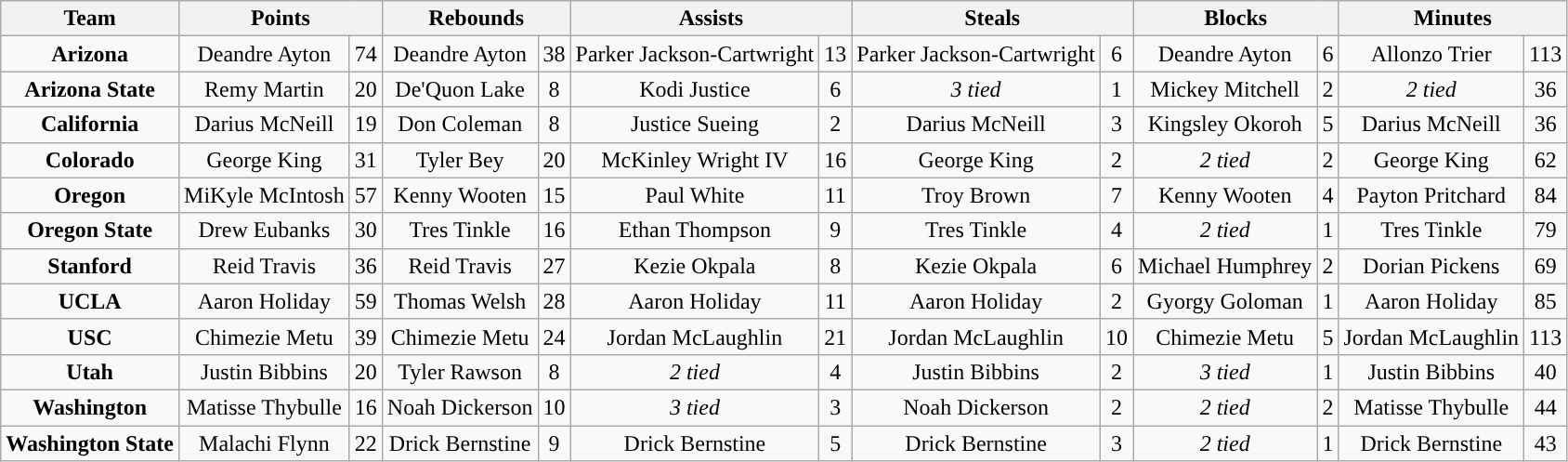<table class="wikitable" style="text-align:center">
<tr>
<th>Team</th>
<th colspan=2>Points</th>
<th colspan=2>Rebounds</th>
<th colspan=2>Assists</th>
<th colspan=2>Steals</th>
<th colspan=2>Blocks</th>
<th colspan=2>Minutes</th>
</tr>
<tr>
<td><strong>Arizona</strong></td>
<td>Deandre Ayton</td>
<td>74</td>
<td>Deandre Ayton</td>
<td>38</td>
<td>Parker Jackson-Cartwright</td>
<td>13</td>
<td>Parker Jackson-Cartwright</td>
<td>6</td>
<td>Deandre Ayton</td>
<td>6</td>
<td>Allonzo Trier</td>
<td>113</td>
</tr>
<tr>
<td><strong>Arizona State</strong></td>
<td>Remy Martin</td>
<td>20</td>
<td>De'Quon Lake</td>
<td>8</td>
<td>Kodi Justice</td>
<td>6</td>
<td><em>3 tied</em></td>
<td>1</td>
<td>Mickey Mitchell</td>
<td>2</td>
<td><em>2 tied</em></td>
<td>36</td>
</tr>
<tr>
<td><strong>California</strong></td>
<td>Darius McNeill</td>
<td>19</td>
<td>Don Coleman</td>
<td>8</td>
<td>Justice Sueing</td>
<td>2</td>
<td>Darius McNeill</td>
<td>3</td>
<td>Kingsley Okoroh</td>
<td>5</td>
<td>Darius McNeill</td>
<td>36</td>
</tr>
<tr>
<td><strong>Colorado</strong></td>
<td>George King</td>
<td>31</td>
<td>Tyler Bey</td>
<td>20</td>
<td>McKinley Wright IV</td>
<td>16</td>
<td>George King</td>
<td>2</td>
<td><em>2 tied</em></td>
<td>2</td>
<td>George King</td>
<td>62</td>
</tr>
<tr>
<td><strong>Oregon</strong></td>
<td>MiKyle McIntosh</td>
<td>57</td>
<td>Kenny Wooten</td>
<td>15</td>
<td>Paul White</td>
<td>11</td>
<td>Troy Brown</td>
<td>7</td>
<td>Kenny Wooten</td>
<td>4</td>
<td>Payton Pritchard</td>
<td>84</td>
</tr>
<tr>
<td><strong>Oregon State</strong></td>
<td>Drew Eubanks</td>
<td>30</td>
<td>Tres Tinkle</td>
<td>16</td>
<td>Ethan Thompson</td>
<td>9</td>
<td>Tres Tinkle</td>
<td>4</td>
<td><em>2 tied</em></td>
<td>1</td>
<td>Tres Tinkle</td>
<td>79</td>
</tr>
<tr>
<td><strong>Stanford</strong></td>
<td>Reid Travis</td>
<td>36</td>
<td>Reid Travis</td>
<td>27</td>
<td>Kezie Okpala</td>
<td>8</td>
<td>Kezie Okpala</td>
<td>6</td>
<td>Michael Humphrey</td>
<td>2</td>
<td>Dorian Pickens</td>
<td>69</td>
</tr>
<tr>
<td><strong>UCLA</strong></td>
<td>Aaron Holiday</td>
<td>59</td>
<td>Thomas Welsh</td>
<td>28</td>
<td>Aaron Holiday</td>
<td>11</td>
<td>Aaron Holiday</td>
<td>2</td>
<td>Gyorgy Goloman</td>
<td>1</td>
<td>Aaron Holiday</td>
<td>85</td>
</tr>
<tr>
<td><strong>USC</strong></td>
<td>Chimezie Metu</td>
<td>39</td>
<td>Chimezie Metu</td>
<td>24</td>
<td>Jordan McLaughlin</td>
<td>21</td>
<td>Jordan McLaughlin</td>
<td>10</td>
<td>Chimezie Metu</td>
<td>5</td>
<td>Jordan McLaughlin</td>
<td>113</td>
</tr>
<tr>
<td><strong>Utah</strong></td>
<td>Justin Bibbins</td>
<td>20</td>
<td>Tyler Rawson</td>
<td>8</td>
<td><em>2 tied</em></td>
<td>4</td>
<td>Justin Bibbins</td>
<td>2</td>
<td><em>3 tied</em></td>
<td>1</td>
<td>Justin Bibbins</td>
<td>40</td>
</tr>
<tr>
<td><strong>Washington</strong></td>
<td>Matisse Thybulle</td>
<td>16</td>
<td>Noah Dickerson</td>
<td>10</td>
<td><em>3 tied</em></td>
<td>3</td>
<td>Noah Dickerson</td>
<td>2</td>
<td><em>2 tied</em></td>
<td>2</td>
<td>Matisse Thybulle</td>
<td>44</td>
</tr>
<tr>
<td><strong>Washington State</strong></td>
<td>Malachi Flynn</td>
<td>22</td>
<td>Drick Bernstine</td>
<td>9</td>
<td>Drick Bernstine</td>
<td>5</td>
<td>Drick Bernstine</td>
<td>3</td>
<td><em>2 tied</em></td>
<td>1</td>
<td>Drick Bernstine</td>
<td>43</td>
</tr>
</table>
